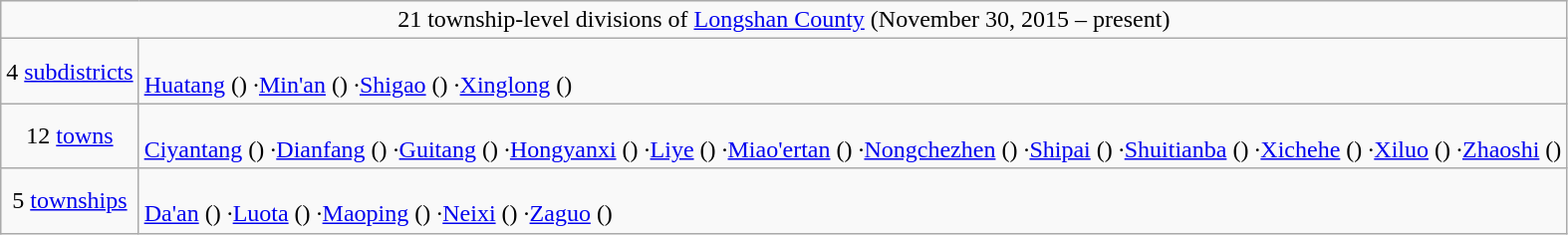<table class="wikitable">
<tr>
<td style="text-align:center;" colspan="2">21 township-level divisions of <a href='#'>Longshan County</a> (November 30, 2015 – present)</td>
</tr>
<tr align=left>
<td align=center>4 <a href='#'>subdistricts</a></td>
<td><br><a href='#'>Huatang</a> ()
·<a href='#'>Min'an</a> ()
·<a href='#'>Shigao</a> ()
·<a href='#'>Xinglong</a> ()</td>
</tr>
<tr align=left>
<td align=center>12 <a href='#'>towns</a></td>
<td><br><a href='#'>Ciyantang</a> ()
·<a href='#'>Dianfang</a> ()
·<a href='#'>Guitang</a> ()
·<a href='#'>Hongyanxi</a> ()
·<a href='#'>Liye</a> ()
·<a href='#'>Miao'ertan</a> ()
·<a href='#'>Nongchezhen</a> ()
·<a href='#'>Shipai</a> ()
·<a href='#'>Shuitianba</a> ()
·<a href='#'>Xichehe</a> ()
·<a href='#'>Xiluo</a> ()
·<a href='#'>Zhaoshi</a> ()</td>
</tr>
<tr align=left>
<td align=center>5 <a href='#'>townships</a></td>
<td><br><a href='#'>Da'an</a> ()
·<a href='#'>Luota</a> ()
·<a href='#'>Maoping</a> ()
·<a href='#'>Neixi</a> ()
·<a href='#'>Zaguo</a> ()</td>
</tr>
</table>
